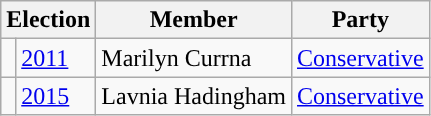<table class="wikitable">
<tr>
<th colspan="2">Election</th>
<th>Member</th>
<th>Party</th>
</tr>
<tr>
<td style="background-color: "></td>
<td><a href='#'>2011</a></td>
<td>Marilyn Currna</td>
<td><a href='#'>Conservative</a></td>
</tr>
<tr>
<td style="background-color: "></td>
<td><a href='#'>2015</a></td>
<td>Lavnia Hadingham</td>
<td><a href='#'>Conservative</a></td>
</tr>
</table>
